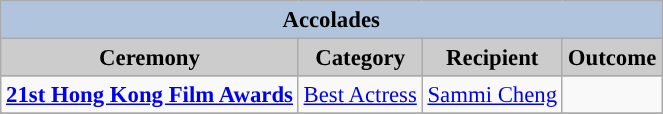<table class="wikitable" style="font-size:95%;" ;>
<tr style="background:#ccc; text-align:center;">
<th colspan="4" style="background: LightSteelBlue;">Accolades</th>
</tr>
<tr style="background:#ccc; text-align:center;">
<th style="background:#ccc">Ceremony</th>
<th style="background:#ccc">Category</th>
<th style="background:#ccc">Recipient</th>
<th style="background:#ccc">Outcome</th>
</tr>
<tr>
<td><strong><a href='#'>21st Hong Kong Film Awards</a></strong></td>
<td><a href='#'>Best Actress</a></td>
<td><a href='#'>Sammi Cheng</a></td>
<td></td>
</tr>
<tr>
</tr>
</table>
